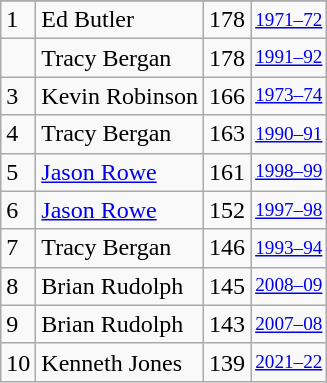<table class="wikitable">
<tr>
</tr>
<tr>
<td>1</td>
<td>Ed Butler</td>
<td>178</td>
<td style="font-size:80%;"><a href='#'>1971–72</a></td>
</tr>
<tr>
<td></td>
<td>Tracy Bergan</td>
<td>178</td>
<td style="font-size:80%;"><a href='#'>1991–92</a></td>
</tr>
<tr>
<td>3</td>
<td>Kevin Robinson</td>
<td>166</td>
<td style="font-size:80%;"><a href='#'>1973–74</a></td>
</tr>
<tr>
<td>4</td>
<td>Tracy Bergan</td>
<td>163</td>
<td style="font-size:80%;"><a href='#'>1990–91</a></td>
</tr>
<tr>
<td>5</td>
<td><a href='#'>Jason Rowe</a></td>
<td>161</td>
<td style="font-size:80%;"><a href='#'>1998–99</a></td>
</tr>
<tr>
<td>6</td>
<td><a href='#'>Jason Rowe</a></td>
<td>152</td>
<td style="font-size:80%;"><a href='#'>1997–98</a></td>
</tr>
<tr>
<td>7</td>
<td>Tracy Bergan</td>
<td>146</td>
<td style="font-size:80%;"><a href='#'>1993–94</a></td>
</tr>
<tr>
<td>8</td>
<td>Brian Rudolph</td>
<td>145</td>
<td style="font-size:80%;"><a href='#'>2008–09</a></td>
</tr>
<tr>
<td>9</td>
<td>Brian Rudolph</td>
<td>143</td>
<td style="font-size:80%;"><a href='#'>2007–08</a></td>
</tr>
<tr>
<td>10</td>
<td>Kenneth Jones</td>
<td>139</td>
<td style="font-size:80%;"><a href='#'>2021–22</a></td>
</tr>
</table>
